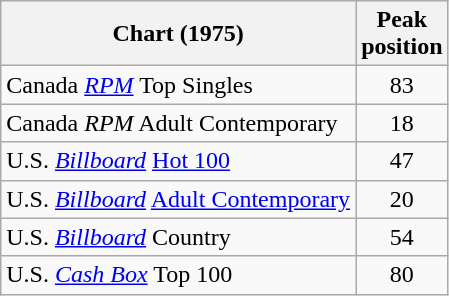<table class="wikitable sortable">
<tr>
<th>Chart (1975)</th>
<th>Peak<br>position</th>
</tr>
<tr>
<td>Canada <em><a href='#'>RPM</a></em> Top Singles</td>
<td style="text-align:center;">83</td>
</tr>
<tr>
<td>Canada <em>RPM</em> Adult Contemporary</td>
<td style="text-align:center;">18</td>
</tr>
<tr>
<td>U.S. <em><a href='#'>Billboard</a></em> <a href='#'>Hot 100</a></td>
<td style="text-align:center;">47</td>
</tr>
<tr>
<td>U.S. <em><a href='#'>Billboard</a></em> <a href='#'>Adult Contemporary</a></td>
<td style="text-align:center;">20</td>
</tr>
<tr>
<td>U.S. <em><a href='#'>Billboard</a></em> Country</td>
<td style="text-align:center;">54</td>
</tr>
<tr>
<td>U.S. <a href='#'><em>Cash Box</em></a> Top 100</td>
<td style="text-align:center;">80</td>
</tr>
</table>
